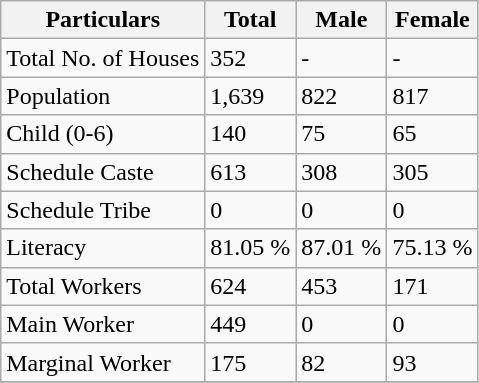<table class="wikitable sortable">
<tr>
<th>Particulars</th>
<th>Total</th>
<th>Male</th>
<th>Female</th>
</tr>
<tr>
<td>Total No. of Houses</td>
<td>352</td>
<td>-</td>
<td>-</td>
</tr>
<tr>
<td>Population</td>
<td>1,639</td>
<td>822</td>
<td>817</td>
</tr>
<tr>
<td>Child (0-6)</td>
<td>140</td>
<td>75</td>
<td>65</td>
</tr>
<tr>
<td>Schedule Caste</td>
<td>613</td>
<td>308</td>
<td>305</td>
</tr>
<tr>
<td>Schedule Tribe</td>
<td>0</td>
<td>0</td>
<td>0</td>
</tr>
<tr>
<td>Literacy</td>
<td>81.05 %</td>
<td>87.01 %</td>
<td>75.13 %</td>
</tr>
<tr>
<td>Total Workers</td>
<td>624</td>
<td>453</td>
<td>171</td>
</tr>
<tr>
<td>Main Worker</td>
<td>449</td>
<td>0</td>
<td>0</td>
</tr>
<tr>
<td>Marginal Worker</td>
<td>175</td>
<td>82</td>
<td>93</td>
</tr>
<tr>
</tr>
</table>
